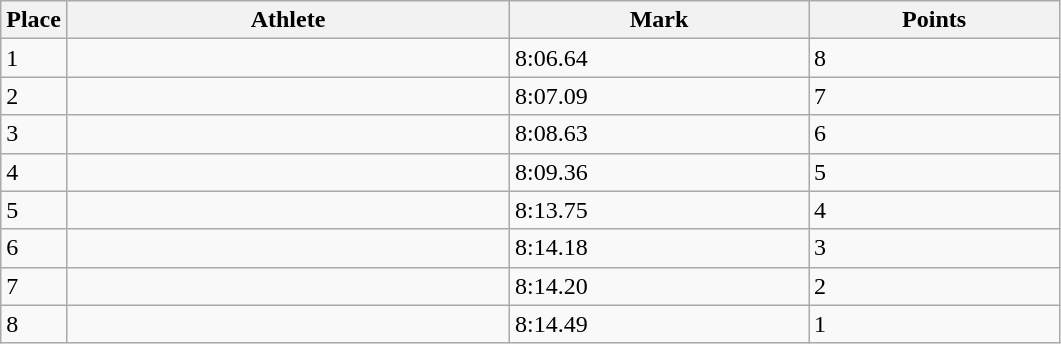<table class=wikitable>
<tr>
<th>Place</th>
<th style="width:18em">Athlete</th>
<th style="width:12em">Mark</th>
<th style="width:10em">Points</th>
</tr>
<tr>
<td>1</td>
<td></td>
<td>8:06.64</td>
<td>8</td>
</tr>
<tr>
<td>2</td>
<td></td>
<td>8:07.09</td>
<td>7</td>
</tr>
<tr>
<td>3</td>
<td></td>
<td>8:08.63</td>
<td>6</td>
</tr>
<tr>
<td>4</td>
<td></td>
<td>8:09.36</td>
<td>5</td>
</tr>
<tr>
<td>5</td>
<td></td>
<td>8:13.75</td>
<td>4</td>
</tr>
<tr>
<td>6</td>
<td></td>
<td>8:14.18</td>
<td>3</td>
</tr>
<tr>
<td>7</td>
<td></td>
<td>8:14.20</td>
<td>2</td>
</tr>
<tr>
<td>8</td>
<td></td>
<td>8:14.49 </td>
<td>1</td>
</tr>
</table>
